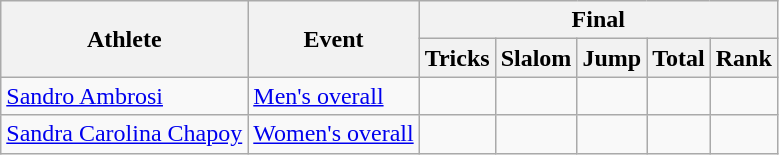<table class="wikitable" border="1">
<tr>
<th rowspan=2>Athlete</th>
<th rowspan=2>Event</th>
<th colspan=5>Final</th>
</tr>
<tr>
<th>Tricks</th>
<th>Slalom</th>
<th>Jump</th>
<th>Total</th>
<th>Rank</th>
</tr>
<tr>
<td><a href='#'>Sandro Ambrosi</a></td>
<td><a href='#'>Men's overall</a></td>
<td align=center></td>
<td align=center></td>
<td align=center></td>
<td align=center></td>
<td align=center></td>
</tr>
<tr>
<td><a href='#'>Sandra Carolina Chapoy</a></td>
<td><a href='#'>Women's overall</a></td>
<td align=center></td>
<td align=center></td>
<td align=center></td>
<td align=center></td>
<td align=center></td>
</tr>
</table>
